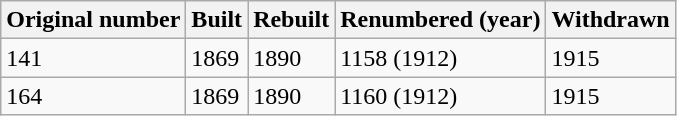<table class=wikitable>
<tr>
<th>Original number</th>
<th>Built</th>
<th>Rebuilt</th>
<th>Renumbered (year)</th>
<th>Withdrawn</th>
</tr>
<tr>
<td>141</td>
<td>1869</td>
<td>1890</td>
<td>1158 (1912)</td>
<td>1915</td>
</tr>
<tr>
<td>164</td>
<td>1869</td>
<td>1890</td>
<td>1160 (1912)</td>
<td>1915</td>
</tr>
</table>
